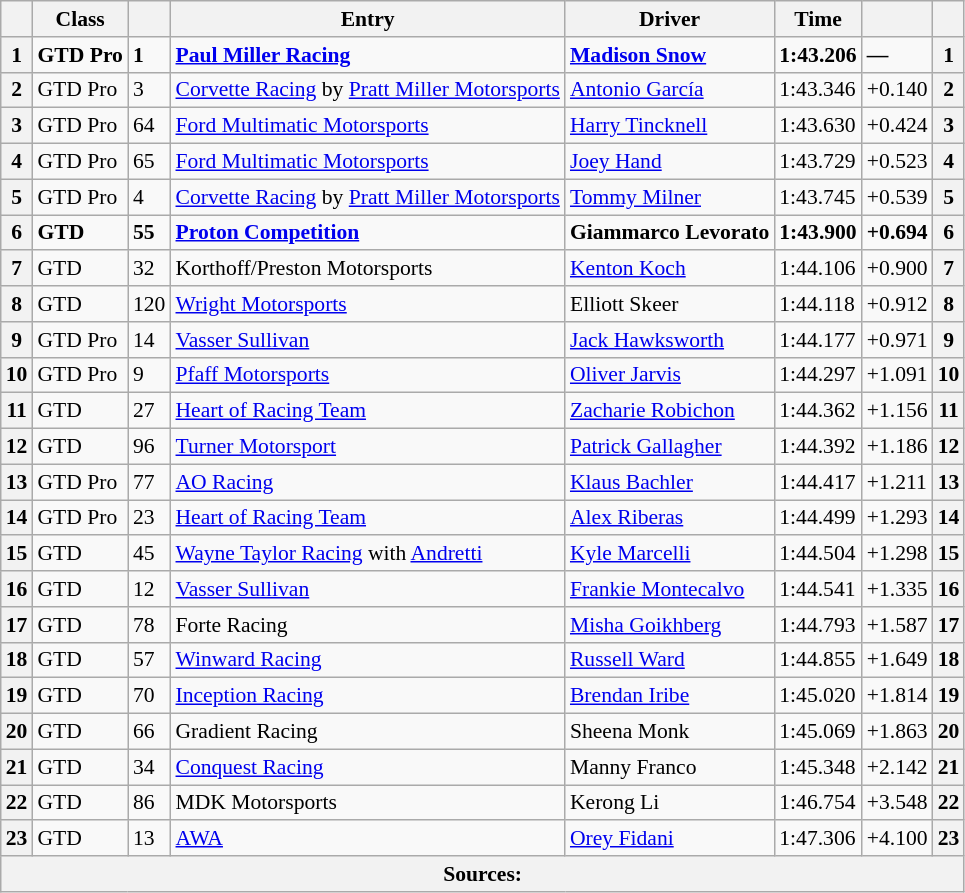<table class="wikitable" style="font-size:90%;">
<tr>
<th></th>
<th>Class</th>
<th></th>
<th>Entry</th>
<th>Driver</th>
<th>Time</th>
<th></th>
<th></th>
</tr>
<tr style="font-weight:bold;">
<th>1</th>
<td>GTD Pro</td>
<td>1</td>
<td> <a href='#'>Paul Miller Racing</a></td>
<td> <a href='#'>Madison Snow</a></td>
<td>1:43.206</td>
<td>—</td>
<th>1</th>
</tr>
<tr>
<th>2</th>
<td>GTD Pro</td>
<td>3</td>
<td> <a href='#'>Corvette Racing</a> by <a href='#'>Pratt Miller Motorsports</a></td>
<td> <a href='#'>Antonio García</a></td>
<td>1:43.346</td>
<td>+0.140</td>
<th>2</th>
</tr>
<tr>
<th>3</th>
<td>GTD Pro</td>
<td>64</td>
<td> <a href='#'>Ford Multimatic Motorsports</a></td>
<td> <a href='#'>Harry Tincknell</a></td>
<td>1:43.630</td>
<td>+0.424</td>
<th>3</th>
</tr>
<tr>
<th>4</th>
<td>GTD Pro</td>
<td>65</td>
<td> <a href='#'>Ford Multimatic Motorsports</a></td>
<td> <a href='#'>Joey Hand</a></td>
<td>1:43.729</td>
<td>+0.523</td>
<th>4</th>
</tr>
<tr>
<th>5</th>
<td>GTD Pro</td>
<td>4</td>
<td> <a href='#'>Corvette Racing</a> by <a href='#'>Pratt Miller Motorsports</a></td>
<td> <a href='#'>Tommy Milner</a></td>
<td>1:43.745</td>
<td>+0.539</td>
<th>5</th>
</tr>
<tr style="font-weight:bold;">
<th>6</th>
<td>GTD</td>
<td>55</td>
<td> <a href='#'>Proton Competition</a></td>
<td> Giammarco Levorato</td>
<td>1:43.900</td>
<td>+0.694</td>
<th>6</th>
</tr>
<tr>
<th>7</th>
<td>GTD</td>
<td>32</td>
<td> Korthoff/Preston Motorsports</td>
<td> <a href='#'>Kenton Koch</a></td>
<td>1:44.106</td>
<td>+0.900</td>
<th>7</th>
</tr>
<tr>
<th>8</th>
<td>GTD</td>
<td>120</td>
<td> <a href='#'>Wright Motorsports</a></td>
<td> Elliott Skeer</td>
<td>1:44.118</td>
<td>+0.912</td>
<th>8</th>
</tr>
<tr>
<th>9</th>
<td>GTD Pro</td>
<td>14</td>
<td> <a href='#'>Vasser Sullivan</a></td>
<td> <a href='#'>Jack Hawksworth</a></td>
<td>1:44.177</td>
<td>+0.971</td>
<th>9</th>
</tr>
<tr>
<th>10</th>
<td>GTD Pro</td>
<td>9</td>
<td> <a href='#'>Pfaff Motorsports</a></td>
<td> <a href='#'>Oliver Jarvis</a></td>
<td>1:44.297</td>
<td>+1.091</td>
<th>10</th>
</tr>
<tr>
<th>11</th>
<td>GTD</td>
<td>27</td>
<td> <a href='#'>Heart of Racing Team</a></td>
<td> <a href='#'>Zacharie Robichon</a></td>
<td>1:44.362</td>
<td>+1.156</td>
<th>11</th>
</tr>
<tr>
<th>12</th>
<td>GTD</td>
<td>96</td>
<td> <a href='#'>Turner Motorsport</a></td>
<td> <a href='#'>Patrick Gallagher</a></td>
<td>1:44.392</td>
<td>+1.186</td>
<th>12</th>
</tr>
<tr>
<th>13</th>
<td>GTD Pro</td>
<td>77</td>
<td> <a href='#'>AO Racing</a></td>
<td> <a href='#'>Klaus Bachler</a></td>
<td>1:44.417</td>
<td>+1.211</td>
<th>13</th>
</tr>
<tr>
<th>14</th>
<td>GTD Pro</td>
<td>23</td>
<td> <a href='#'>Heart of Racing Team</a></td>
<td> <a href='#'>Alex Riberas</a></td>
<td>1:44.499</td>
<td>+1.293</td>
<th>14</th>
</tr>
<tr>
<th>15</th>
<td>GTD</td>
<td>45</td>
<td> <a href='#'>Wayne Taylor Racing</a> with <a href='#'>Andretti</a></td>
<td> <a href='#'>Kyle Marcelli</a></td>
<td>1:44.504</td>
<td>+1.298</td>
<th>15</th>
</tr>
<tr>
<th>16</th>
<td>GTD</td>
<td>12</td>
<td> <a href='#'>Vasser Sullivan</a></td>
<td> <a href='#'>Frankie Montecalvo</a></td>
<td>1:44.541</td>
<td>+1.335</td>
<th>16</th>
</tr>
<tr>
<th>17</th>
<td>GTD</td>
<td>78</td>
<td> Forte Racing</td>
<td> <a href='#'>Misha Goikhberg</a></td>
<td>1:44.793</td>
<td>+1.587</td>
<th>17</th>
</tr>
<tr>
<th>18</th>
<td>GTD</td>
<td>57</td>
<td> <a href='#'>Winward Racing</a></td>
<td> <a href='#'>Russell Ward</a></td>
<td>1:44.855</td>
<td>+1.649</td>
<th>18</th>
</tr>
<tr>
<th>19</th>
<td>GTD</td>
<td>70</td>
<td> <a href='#'>Inception Racing</a></td>
<td> <a href='#'>Brendan Iribe</a></td>
<td>1:45.020</td>
<td>+1.814</td>
<th>19</th>
</tr>
<tr>
<th>20</th>
<td>GTD</td>
<td>66</td>
<td> Gradient Racing</td>
<td> Sheena Monk</td>
<td>1:45.069</td>
<td>+1.863</td>
<th>20</th>
</tr>
<tr>
<th>21</th>
<td>GTD</td>
<td>34</td>
<td> <a href='#'>Conquest Racing</a></td>
<td> Manny Franco</td>
<td>1:45.348</td>
<td>+2.142</td>
<th>21</th>
</tr>
<tr>
<th>22</th>
<td>GTD</td>
<td>86</td>
<td> MDK Motorsports</td>
<td> Kerong Li</td>
<td>1:46.754</td>
<td>+3.548</td>
<th>22</th>
</tr>
<tr>
<th>23</th>
<td>GTD</td>
<td>13</td>
<td> <a href='#'>AWA</a></td>
<td> <a href='#'>Orey Fidani</a></td>
<td>1:47.306</td>
<td>+4.100</td>
<th>23</th>
</tr>
<tr>
<th colspan="8">Sources:</th>
</tr>
</table>
